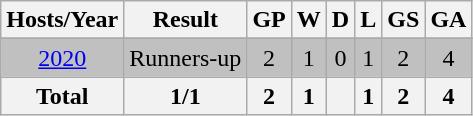<table class="wikitable" style="text-align: center;">
<tr>
<th>Hosts/Year</th>
<th>Result</th>
<th>GP</th>
<th>W</th>
<th>D</th>
<th>L</th>
<th>GS</th>
<th>GA</th>
</tr>
<tr>
</tr>
<tr style="background:Silver;">
<td> <a href='#'>2020</a></td>
<td>Runners-up</td>
<td>2</td>
<td>1</td>
<td>0</td>
<td>1</td>
<td>2</td>
<td>4</td>
</tr>
<tr>
<th>Total</th>
<th>1/1</th>
<th>2</th>
<th>1</th>
<th></th>
<th>1</th>
<th>2</th>
<th>4</th>
</tr>
</table>
